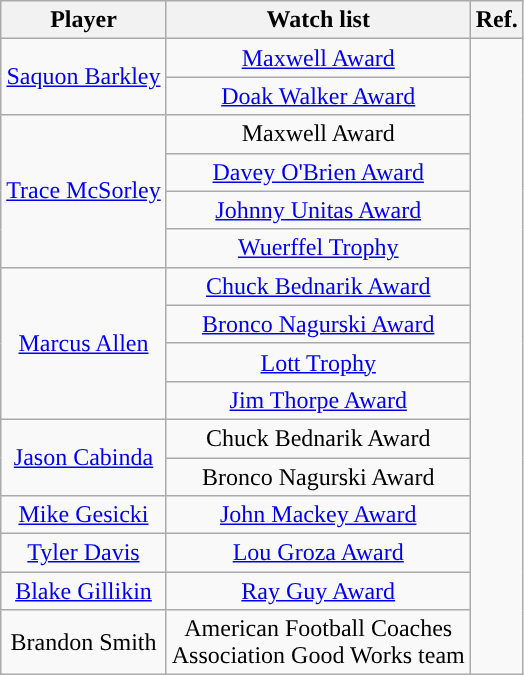<table class="wikitable sortable sortable" style="text-align: center">
<tr align=center>
<th>Player</th>
<th>Watch list</th>
<th>Ref.</th>
</tr>
<tr>
<td rowspan=2><a href='#'>Saquon Barkley</a></td>
<td><a href='#'>Maxwell Award</a></td>
<td rowspan=16></td>
</tr>
<tr>
<td><a href='#'>Doak Walker Award</a></td>
</tr>
<tr>
<td rowspan=4><a href='#'>Trace McSorley</a></td>
<td>Maxwell Award</td>
</tr>
<tr>
<td><a href='#'>Davey O'Brien Award</a></td>
</tr>
<tr>
<td><a href='#'>Johnny Unitas Award</a></td>
</tr>
<tr>
<td><a href='#'>Wuerffel Trophy</a></td>
</tr>
<tr>
<td rowspan=4><a href='#'>Marcus Allen</a></td>
<td><a href='#'>Chuck Bednarik Award</a></td>
</tr>
<tr>
<td><a href='#'>Bronco Nagurski Award</a></td>
</tr>
<tr>
<td><a href='#'>Lott Trophy</a></td>
</tr>
<tr>
<td><a href='#'>Jim Thorpe Award</a></td>
</tr>
<tr>
<td rowspan=2><a href='#'>Jason Cabinda</a></td>
<td>Chuck Bednarik Award</td>
</tr>
<tr>
<td>Bronco Nagurski Award</td>
</tr>
<tr>
<td><a href='#'>Mike Gesicki</a></td>
<td><a href='#'>John Mackey Award</a></td>
</tr>
<tr>
<td><a href='#'>Tyler Davis</a></td>
<td><a href='#'>Lou Groza Award</a></td>
</tr>
<tr>
<td><a href='#'>Blake Gillikin</a></td>
<td><a href='#'>Ray Guy Award</a></td>
</tr>
<tr>
<td>Brandon Smith</td>
<td>American Football Coaches <br>Association Good Works team</td>
</tr>
</table>
